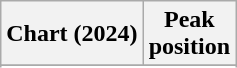<table class="wikitable sortable plainrowheaders" style="text-align:center">
<tr>
<th scope="col">Chart (2024)</th>
<th scope="col">Peak<br>position</th>
</tr>
<tr>
</tr>
<tr>
</tr>
<tr>
</tr>
</table>
